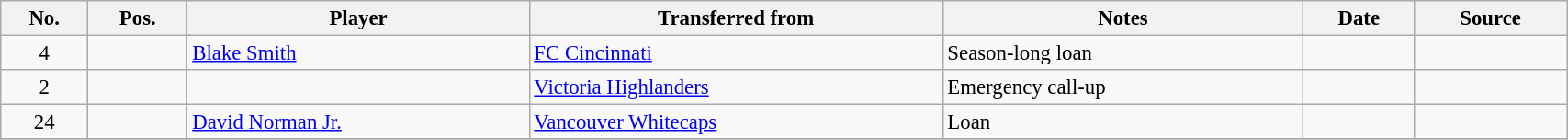<table class="wikitable sortable" style="width:90%; text-align:center; font-size:95%; text-align:left;">
<tr>
<th>No.</th>
<th>Pos.</th>
<th>Player</th>
<th>Transferred from</th>
<th>Notes</th>
<th>Date</th>
<th>Source</th>
</tr>
<tr>
<td align=center>4</td>
<td align=center></td>
<td align=Smith, Blake> <a href='#'>Blake Smith</a></td>
<td> <a href='#'>FC Cincinnati</a></td>
<td>Season-long loan</td>
<td></td>
<td></td>
</tr>
<tr>
<td align=center>2</td>
<td align=center></td>
<td></td>
<td> <a href='#'>Victoria Highlanders</a></td>
<td>Emergency call-up</td>
<td></td>
<td></td>
</tr>
<tr>
<td align=center>24</td>
<td align=center></td>
<td align=Norman Jr., David> <a href='#'>David Norman Jr.</a></td>
<td> <a href='#'>Vancouver Whitecaps</a></td>
<td>Loan</td>
<td></td>
<td></td>
</tr>
<tr>
</tr>
</table>
